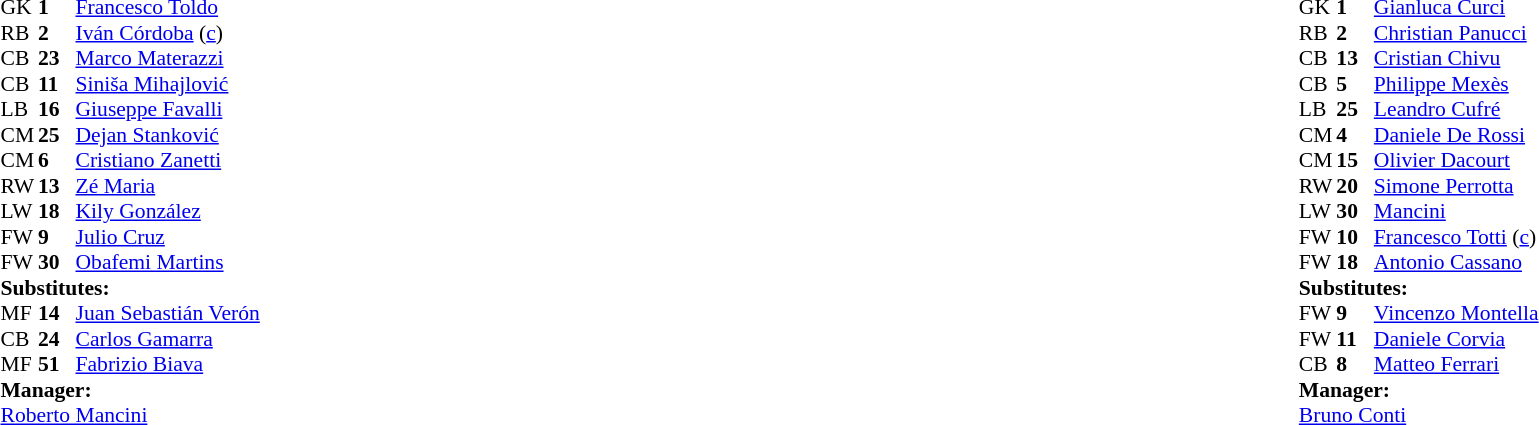<table width="100%">
<tr>
<td valign="top" width="50%"><br><table style="font-size: 90%" cellspacing="0" cellpadding="0">
<tr>
<td colspan="4"></td>
</tr>
<tr>
<th width="25"></th>
<th width="25"></th>
</tr>
<tr>
<td>GK</td>
<td><strong>1</strong></td>
<td> <a href='#'>Francesco Toldo</a></td>
<td></td>
</tr>
<tr>
<td>RB</td>
<td><strong>2</strong></td>
<td> <a href='#'>Iván Córdoba</a> (<a href='#'>c</a>)</td>
<td></td>
<td></td>
</tr>
<tr>
<td>CB</td>
<td><strong>23</strong></td>
<td> <a href='#'>Marco Materazzi</a></td>
<td></td>
<td></td>
</tr>
<tr>
<td>CB</td>
<td><strong>11</strong></td>
<td> <a href='#'>Siniša Mihajlović</a></td>
<td></td>
<td></td>
</tr>
<tr>
<td>LB</td>
<td><strong>16</strong></td>
<td> <a href='#'>Giuseppe Favalli</a></td>
<td></td>
<td></td>
<td></td>
</tr>
<tr>
<td>CM</td>
<td><strong>25</strong></td>
<td> <a href='#'>Dejan Stanković</a></td>
<td></td>
<td></td>
<td></td>
</tr>
<tr>
<td>CM</td>
<td><strong>6</strong></td>
<td> <a href='#'>Cristiano Zanetti </a></td>
<td></td>
<td></td>
</tr>
<tr>
<td>RW</td>
<td><strong>13</strong></td>
<td> <a href='#'>Zé Maria</a></td>
<td></td>
<td></td>
<td></td>
</tr>
<tr>
<td>LW</td>
<td><strong>18</strong></td>
<td> <a href='#'>Kily González</a></td>
<td></td>
<td></td>
</tr>
<tr>
<td>FW</td>
<td><strong>9</strong></td>
<td> <a href='#'>Julio Cruz</a></td>
<td></td>
<td></td>
</tr>
<tr>
<td>FW</td>
<td><strong>30</strong></td>
<td> <a href='#'>Obafemi Martins</a></td>
<td></td>
<td></td>
</tr>
<tr>
<td colspan=4><strong>Substitutes:</strong></td>
</tr>
<tr>
<td>MF</td>
<td><strong>14</strong></td>
<td> <a href='#'>Juan Sebastián Verón</a></td>
<td></td>
<td></td>
<td></td>
</tr>
<tr>
<td>CB</td>
<td><strong>24</strong></td>
<td> <a href='#'>Carlos Gamarra</a></td>
<td></td>
<td></td>
<td></td>
</tr>
<tr>
<td>MF</td>
<td><strong>51</strong></td>
<td> <a href='#'>Fabrizio Biava</a></td>
<td></td>
<td></td>
<td></td>
</tr>
<tr>
<td colspan=4><strong>Manager:</strong></td>
</tr>
<tr>
<td colspan="4"> <a href='#'>Roberto Mancini</a></td>
</tr>
</table>
</td>
<td valign="top"></td>
<td valign="top" width="50%"><br><table style="font-size: 90%" cellspacing="0" cellpadding="0" align=center>
<tr>
<td colspan="4"></td>
</tr>
<tr>
<th width="25"></th>
<th width="25"></th>
</tr>
<tr>
<td>GK</td>
<td><strong>1</strong></td>
<td> <a href='#'>Gianluca Curci</a></td>
</tr>
<tr>
<td>RB</td>
<td><strong>2</strong></td>
<td> <a href='#'>Christian Panucci</a></td>
<td></td>
</tr>
<tr>
<td>CB</td>
<td><strong>13</strong></td>
<td> <a href='#'>Cristian Chivu</a></td>
<td></td>
<td></td>
</tr>
<tr>
<td>CB</td>
<td><strong>5</strong></td>
<td> <a href='#'>Philippe Mexès</a></td>
</tr>
<tr>
<td>LB</td>
<td><strong>25</strong></td>
<td> <a href='#'>Leandro Cufré</a></td>
<td></td>
</tr>
<tr>
<td>CM</td>
<td><strong>4</strong></td>
<td> <a href='#'>Daniele De Rossi</a></td>
<td></td>
</tr>
<tr>
<td>CM</td>
<td><strong>15</strong></td>
<td> <a href='#'>Olivier Dacourt</a></td>
<td></td>
</tr>
<tr>
<td>RW</td>
<td><strong>20</strong></td>
<td> <a href='#'>Simone Perrotta</a></td>
<td></td>
</tr>
<tr>
<td>LW</td>
<td><strong>30</strong></td>
<td> <a href='#'>Mancini</a></td>
<td></td>
</tr>
<tr>
<td>FW</td>
<td><strong>10</strong></td>
<td> <a href='#'>Francesco Totti</a> (<a href='#'>c</a>)</td>
<td></td>
</tr>
<tr>
<td>FW</td>
<td><strong>18</strong></td>
<td> <a href='#'>Antonio Cassano</a></td>
<td></td>
</tr>
<tr>
<td colspan=4><strong>Substitutes:</strong></td>
</tr>
<tr>
<td>FW</td>
<td><strong>9</strong></td>
<td> <a href='#'>Vincenzo Montella</a></td>
<td></td>
<td> </td>
</tr>
<tr>
<td>FW</td>
<td><strong>11</strong></td>
<td> <a href='#'>Daniele Corvia</a></td>
<td></td>
<td></td>
</tr>
<tr>
<td>CB</td>
<td><strong>8</strong></td>
<td> <a href='#'>Matteo Ferrari</a></td>
<td></td>
<td></td>
</tr>
<tr>
<td colspan=4><strong>Manager:</strong></td>
</tr>
<tr>
<td colspan="4"> <a href='#'>Bruno Conti</a></td>
</tr>
<tr>
</tr>
</table>
</td>
</tr>
</table>
